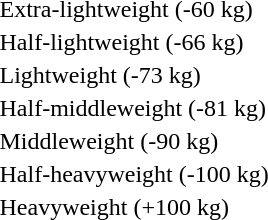<table>
<tr>
<td rowspan=2>Extra-lightweight (-60 kg)</td>
<td rowspan=2></td>
<td rowspan=2></td>
<td></td>
</tr>
<tr>
<td></td>
</tr>
<tr>
<td rowspan=2>Half-lightweight (-66 kg)</td>
<td rowspan=2></td>
<td rowspan=2></td>
<td></td>
</tr>
<tr>
<td></td>
</tr>
<tr>
<td rowspan=2>Lightweight (-73 kg)</td>
<td rowspan=2></td>
<td rowspan=2></td>
<td></td>
</tr>
<tr>
<td></td>
</tr>
<tr>
<td rowspan=2>Half-middleweight (-81 kg)</td>
<td rowspan=2></td>
<td rowspan=2></td>
<td></td>
</tr>
<tr>
<td></td>
</tr>
<tr>
<td rowspan=2>Middleweight (-90 kg)</td>
<td rowspan=2></td>
<td rowspan=2></td>
<td></td>
</tr>
<tr>
<td></td>
</tr>
<tr>
<td rowspan=2>Half-heavyweight  (-100 kg)</td>
<td rowspan=2></td>
<td rowspan=2></td>
<td></td>
</tr>
<tr>
<td></td>
</tr>
<tr>
<td rowspan=2>Heavyweight (+100 kg)</td>
<td rowspan=2></td>
<td rowspan=2></td>
<td></td>
</tr>
<tr>
<td></td>
</tr>
</table>
